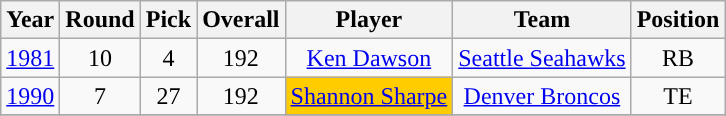<table class="wikitable sortable" style="text-align: center;">
<tr>
<th>Year</th>
<th>Round</th>
<th>Pick</th>
<th>Overall</th>
<th>Player</th>
<th>Team</th>
<th>Position</th>
</tr>
<tr>
<td><a href='#'>1981</a></td>
<td>10</td>
<td>4</td>
<td>192</td>
<td><a href='#'>Ken Dawson</a></td>
<td><a href='#'>Seattle Seahawks</a></td>
<td>RB</td>
</tr>
<tr>
<td><a href='#'>1990</a></td>
<td>7</td>
<td>27</td>
<td>192</td>
<td style="background-color:#FFCC00;"><a href='#'>Shannon Sharpe</a></td>
<td><a href='#'>Denver Broncos</a></td>
<td>TE</td>
</tr>
<tr>
</tr>
</table>
